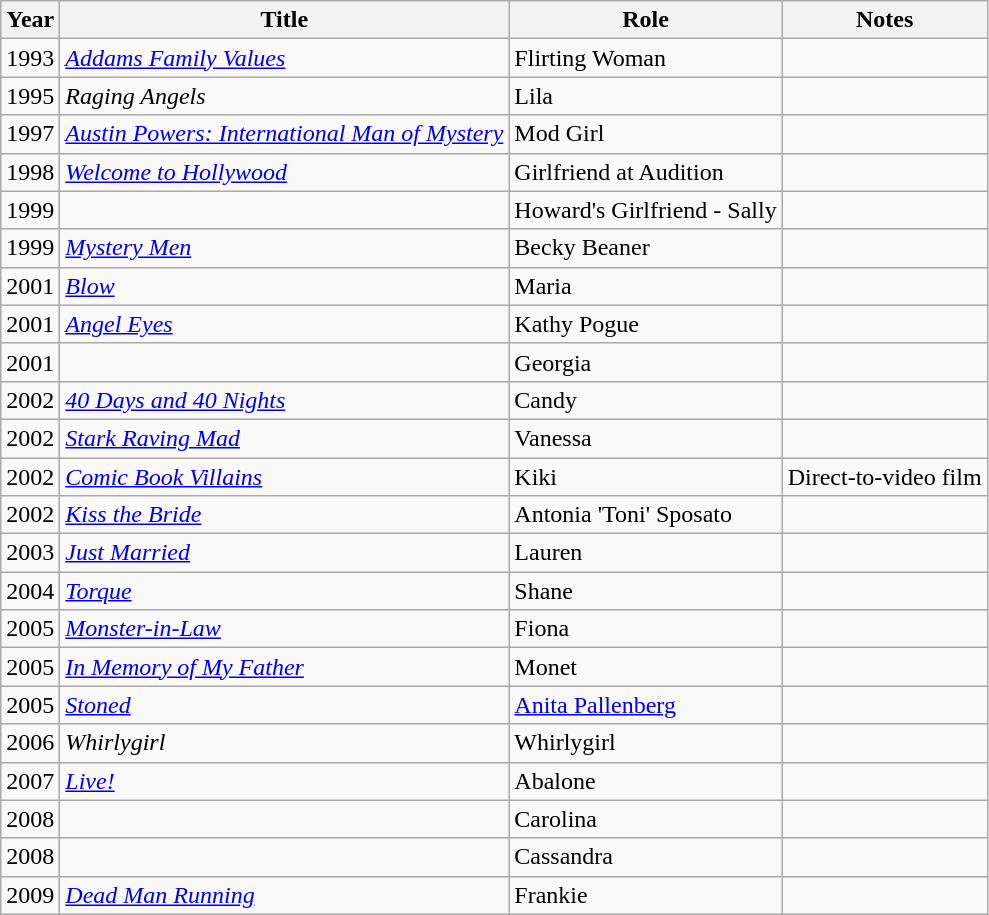<table class="wikitable sortable">
<tr>
<th>Year</th>
<th>Title</th>
<th>Role</th>
<th class="unsortable">Notes</th>
</tr>
<tr>
<td>1993</td>
<td><em><a href='#'>Addams Family Values</a></em></td>
<td>Flirting Woman</td>
<td></td>
</tr>
<tr>
<td>1995</td>
<td><em>Raging Angels</em></td>
<td>Lila</td>
<td></td>
</tr>
<tr>
<td>1997</td>
<td><em><a href='#'>Austin Powers: International Man of Mystery</a></em></td>
<td>Mod Girl</td>
<td></td>
</tr>
<tr>
<td>1998</td>
<td><em><a href='#'>Welcome to Hollywood</a></em></td>
<td>Girlfriend at Audition</td>
<td></td>
</tr>
<tr>
<td>1999</td>
<td><em></em></td>
<td>Howard's Girlfriend - Sally</td>
<td></td>
</tr>
<tr>
<td>1999</td>
<td><em><a href='#'>Mystery Men</a></em></td>
<td>Becky Beaner</td>
<td></td>
</tr>
<tr>
<td>2001</td>
<td><em><a href='#'>Blow</a></em></td>
<td>Maria</td>
<td></td>
</tr>
<tr>
<td>2001</td>
<td><em><a href='#'>Angel Eyes</a></em></td>
<td>Kathy Pogue</td>
<td></td>
</tr>
<tr>
<td>2001</td>
<td><em></em></td>
<td>Georgia</td>
<td></td>
</tr>
<tr>
<td>2002</td>
<td><em><a href='#'>40 Days and 40 Nights</a></em></td>
<td>Candy</td>
<td></td>
</tr>
<tr>
<td>2002</td>
<td><em><a href='#'>Stark Raving Mad</a></em></td>
<td>Vanessa</td>
<td></td>
</tr>
<tr>
<td>2002</td>
<td><em><a href='#'>Comic Book Villains</a></em></td>
<td>Kiki</td>
<td>Direct-to-video film</td>
</tr>
<tr>
<td>2002</td>
<td><em><a href='#'>Kiss the Bride</a></em></td>
<td>Antonia 'Toni' Sposato</td>
<td></td>
</tr>
<tr>
<td>2003</td>
<td><em><a href='#'>Just Married</a></em></td>
<td>Lauren</td>
<td></td>
</tr>
<tr>
<td>2004</td>
<td><em><a href='#'>Torque</a></em></td>
<td>Shane</td>
<td></td>
</tr>
<tr>
<td>2005</td>
<td><em><a href='#'>Monster-in-Law</a></em></td>
<td>Fiona</td>
<td></td>
</tr>
<tr>
<td>2005</td>
<td><em><a href='#'>In Memory of My Father</a></em></td>
<td>Monet</td>
<td></td>
</tr>
<tr>
<td>2005</td>
<td><em><a href='#'>Stoned</a></em></td>
<td><a href='#'>Anita Pallenberg</a></td>
<td></td>
</tr>
<tr>
<td>2006</td>
<td><em>Whirlygirl</em></td>
<td>Whirlygirl</td>
<td></td>
</tr>
<tr>
<td>2007</td>
<td><em><a href='#'>Live!</a></em></td>
<td>Abalone</td>
<td></td>
</tr>
<tr>
<td>2008</td>
<td><em></em></td>
<td>Carolina</td>
<td></td>
</tr>
<tr>
<td>2008</td>
<td><em></em></td>
<td>Cassandra</td>
<td></td>
</tr>
<tr>
<td>2009</td>
<td><em><a href='#'>Dead Man Running</a></em></td>
<td>Frankie</td>
<td></td>
</tr>
</table>
